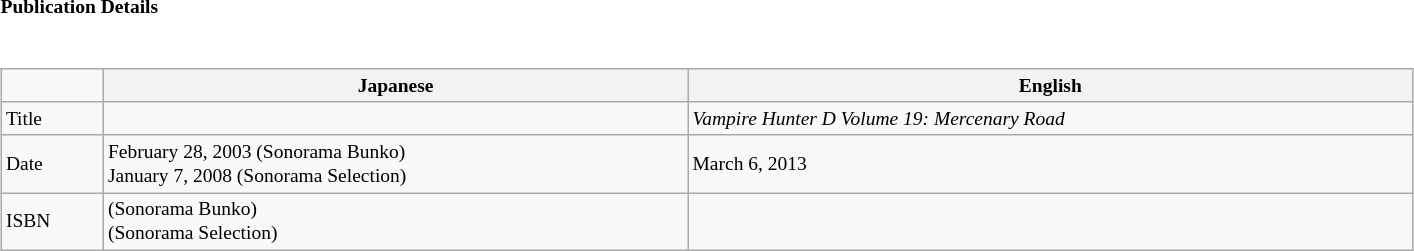<table class="collapsible collapsed" border="0" style="width:75%; font-size:small;">
<tr>
<th style="width:20em; text-align:left">Publication Details</th>
<th></th>
</tr>
<tr>
<td colspan="2"><br><table class="wikitable" style="width:100%; font-size:small;  margin-right:-1em;">
<tr>
<td></td>
<th>Japanese</th>
<th>English</th>
</tr>
<tr>
<td>Title</td>
<td> </td>
<td> <em>Vampire Hunter D Volume 19: Mercenary Road</em></td>
</tr>
<tr>
<td>Date</td>
<td> February 28, 2003 (Sonorama Bunko)<br>January 7, 2008 (Sonorama Selection)</td>
<td> March 6, 2013</td>
</tr>
<tr>
<td>ISBN</td>
<td>  (Sonorama Bunko)<br> (Sonorama Selection)</td>
<td> </td>
</tr>
</table>
</td>
</tr>
</table>
